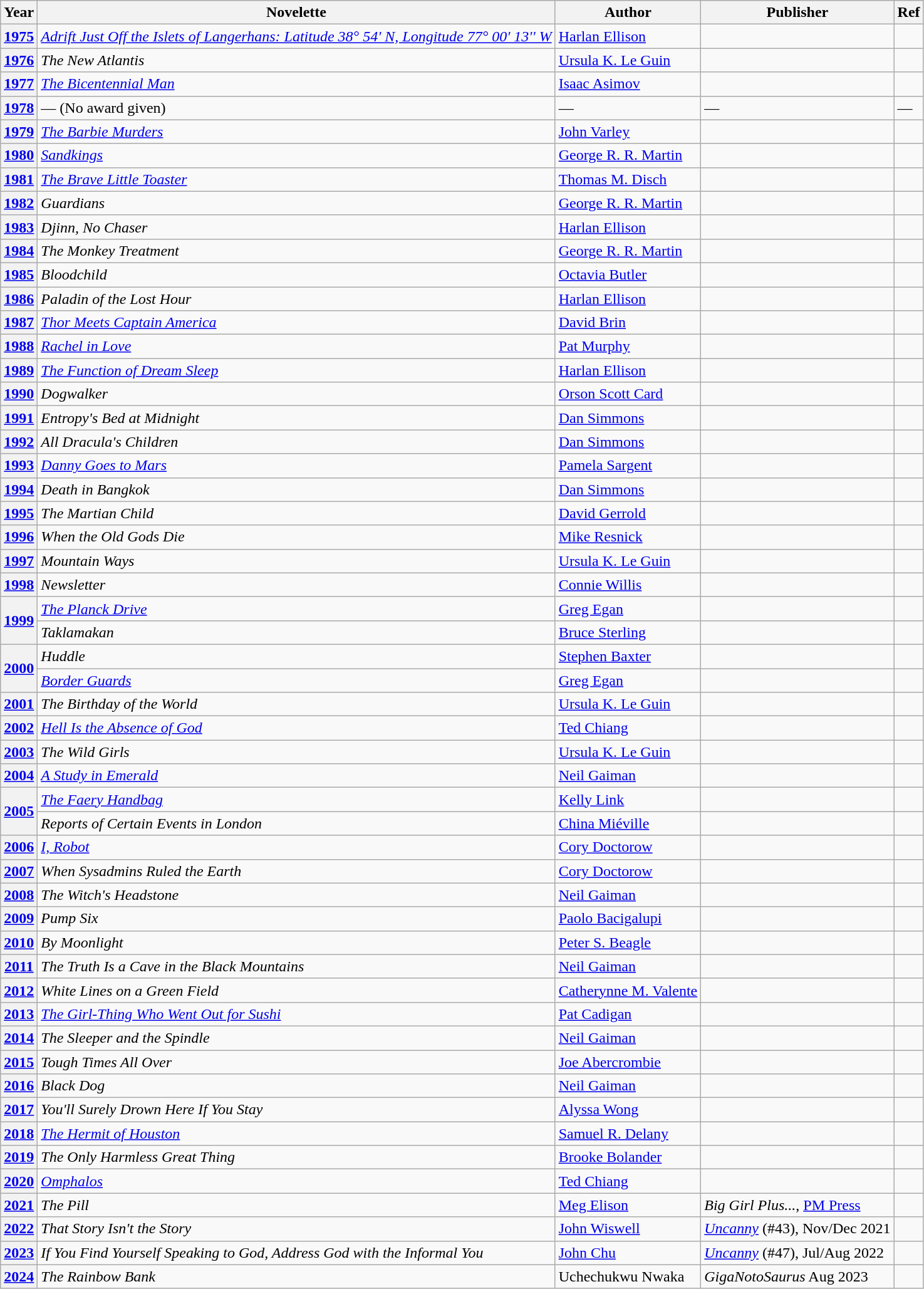<table class="wikitable">
<tr>
<th>Year</th>
<th>Novelette</th>
<th>Author</th>
<th>Publisher</th>
<th>Ref</th>
</tr>
<tr>
<th><a href='#'>1975</a></th>
<td><em><a href='#'>Adrift Just Off the Islets of Langerhans: Latitude 38° 54' N, Longitude 77° 00' 13'' W</a></em></td>
<td><a href='#'>Harlan Ellison</a></td>
<td></td>
<td></td>
</tr>
<tr>
<th><a href='#'>1976</a></th>
<td><em>The New Atlantis</em></td>
<td><a href='#'>Ursula K. Le Guin</a></td>
<td></td>
<td></td>
</tr>
<tr>
<th><a href='#'>1977</a></th>
<td><em><a href='#'>The Bicentennial Man</a></em></td>
<td><a href='#'>Isaac Asimov</a></td>
<td></td>
<td></td>
</tr>
<tr>
<th><a href='#'>1978</a></th>
<td>— (No award given)</td>
<td>—</td>
<td>—</td>
<td>—</td>
</tr>
<tr>
<th><a href='#'>1979</a></th>
<td><em><a href='#'>The Barbie Murders</a></em></td>
<td><a href='#'>John Varley</a></td>
<td></td>
<td></td>
</tr>
<tr>
<th><a href='#'>1980</a></th>
<td><em><a href='#'>Sandkings</a></em></td>
<td><a href='#'>George R. R. Martin</a></td>
<td></td>
<td></td>
</tr>
<tr>
<th><a href='#'>1981</a></th>
<td><em><a href='#'>The Brave Little Toaster</a></em></td>
<td><a href='#'>Thomas M. Disch</a></td>
<td></td>
<td></td>
</tr>
<tr>
<th><a href='#'>1982</a></th>
<td><em>Guardians</em></td>
<td><a href='#'>George R. R. Martin</a></td>
<td></td>
<td></td>
</tr>
<tr>
<th><a href='#'>1983</a></th>
<td><em>Djinn, No Chaser</em></td>
<td><a href='#'>Harlan Ellison</a></td>
<td></td>
<td></td>
</tr>
<tr>
<th><a href='#'>1984</a></th>
<td><em>The Monkey Treatment</em></td>
<td><a href='#'>George R. R. Martin</a></td>
<td></td>
<td></td>
</tr>
<tr>
<th><a href='#'>1985</a></th>
<td><em>Bloodchild</em></td>
<td><a href='#'>Octavia Butler</a></td>
<td></td>
<td></td>
</tr>
<tr>
<th><a href='#'>1986</a></th>
<td><em>Paladin of the Lost Hour</em></td>
<td><a href='#'>Harlan Ellison</a></td>
<td></td>
<td></td>
</tr>
<tr>
<th><a href='#'>1987</a></th>
<td><em><a href='#'>Thor Meets Captain America</a></em></td>
<td><a href='#'>David Brin</a></td>
<td></td>
<td></td>
</tr>
<tr>
<th><a href='#'>1988</a></th>
<td><em><a href='#'>Rachel in Love</a></em></td>
<td><a href='#'>Pat Murphy</a></td>
<td></td>
<td></td>
</tr>
<tr>
<th><a href='#'>1989</a></th>
<td><em><a href='#'>The Function of Dream Sleep</a></em></td>
<td><a href='#'>Harlan Ellison</a></td>
<td></td>
<td></td>
</tr>
<tr>
<th><a href='#'>1990</a></th>
<td><em>Dogwalker</em></td>
<td><a href='#'>Orson Scott Card</a></td>
<td></td>
<td></td>
</tr>
<tr>
<th><a href='#'>1991</a></th>
<td><em>Entropy's Bed at Midnight</em></td>
<td><a href='#'>Dan Simmons</a></td>
<td></td>
<td></td>
</tr>
<tr>
<th><a href='#'>1992</a></th>
<td><em>All Dracula's Children</em></td>
<td><a href='#'>Dan Simmons</a></td>
<td></td>
<td></td>
</tr>
<tr>
<th><a href='#'>1993</a></th>
<td><em><a href='#'>Danny Goes to Mars</a></em></td>
<td><a href='#'>Pamela Sargent</a></td>
<td></td>
<td></td>
</tr>
<tr>
<th><a href='#'>1994</a></th>
<td><em>Death in Bangkok</em></td>
<td><a href='#'>Dan Simmons</a></td>
<td></td>
<td></td>
</tr>
<tr>
<th><a href='#'>1995</a></th>
<td><em>The Martian Child</em></td>
<td><a href='#'>David Gerrold</a></td>
<td></td>
<td></td>
</tr>
<tr>
<th><a href='#'>1996</a></th>
<td><em>When the Old Gods Die</em></td>
<td><a href='#'>Mike Resnick</a></td>
<td></td>
<td></td>
</tr>
<tr>
<th><a href='#'>1997</a></th>
<td><em>Mountain Ways</em></td>
<td><a href='#'>Ursula K. Le Guin</a></td>
<td></td>
<td></td>
</tr>
<tr>
<th><a href='#'>1998</a></th>
<td><em>Newsletter</em></td>
<td><a href='#'>Connie Willis</a></td>
<td></td>
<td></td>
</tr>
<tr>
<th rowspan="2"><a href='#'>1999</a></th>
<td><em><a href='#'>The Planck Drive</a></em></td>
<td><a href='#'>Greg Egan</a></td>
<td></td>
<td></td>
</tr>
<tr>
<td><em>Taklamakan</em></td>
<td><a href='#'>Bruce Sterling</a></td>
<td></td>
<td></td>
</tr>
<tr>
<th rowspan="2"><a href='#'>2000</a></th>
<td><em>Huddle</em></td>
<td><a href='#'>Stephen Baxter</a></td>
<td></td>
<td></td>
</tr>
<tr>
<td><em><a href='#'>Border Guards</a></em></td>
<td><a href='#'>Greg Egan</a></td>
<td></td>
<td></td>
</tr>
<tr>
<th><a href='#'>2001</a></th>
<td><em>The Birthday of the World</em></td>
<td><a href='#'>Ursula K. Le Guin</a></td>
<td></td>
<td></td>
</tr>
<tr>
<th><a href='#'>2002</a></th>
<td><em><a href='#'>Hell Is the Absence of God</a></em></td>
<td><a href='#'>Ted Chiang</a></td>
<td></td>
<td></td>
</tr>
<tr>
<th><a href='#'>2003</a></th>
<td><em>The Wild Girls</em></td>
<td><a href='#'>Ursula K. Le Guin</a></td>
<td></td>
<td></td>
</tr>
<tr>
<th><a href='#'>2004</a></th>
<td><em><a href='#'>A Study in Emerald</a></em></td>
<td><a href='#'>Neil Gaiman</a></td>
<td></td>
<td></td>
</tr>
<tr>
<th rowspan="2"><a href='#'>2005</a></th>
<td><em><a href='#'>The Faery Handbag</a></em></td>
<td><a href='#'>Kelly Link</a></td>
<td></td>
<td></td>
</tr>
<tr>
<td><em>Reports of Certain Events in London</em></td>
<td><a href='#'>China Miéville</a></td>
<td></td>
<td></td>
</tr>
<tr>
<th><a href='#'>2006</a></th>
<td><em><a href='#'>I, Robot</a></em></td>
<td><a href='#'>Cory Doctorow</a></td>
<td></td>
<td></td>
</tr>
<tr>
<th><a href='#'>2007</a></th>
<td><em>When Sysadmins Ruled the Earth</em></td>
<td><a href='#'>Cory Doctorow</a></td>
<td></td>
<td></td>
</tr>
<tr>
<th><a href='#'>2008</a></th>
<td><em>The Witch's Headstone</em></td>
<td><a href='#'>Neil Gaiman</a></td>
<td></td>
<td></td>
</tr>
<tr>
<th><a href='#'>2009</a></th>
<td><em>Pump Six</em></td>
<td><a href='#'>Paolo Bacigalupi</a></td>
<td></td>
<td></td>
</tr>
<tr>
<th><a href='#'>2010</a></th>
<td><em>By Moonlight</em></td>
<td><a href='#'>Peter S. Beagle</a></td>
<td></td>
<td></td>
</tr>
<tr>
<th><a href='#'>2011</a></th>
<td><em>The Truth Is a Cave in the Black Mountains</em></td>
<td><a href='#'>Neil Gaiman</a></td>
<td></td>
<td></td>
</tr>
<tr>
<th><a href='#'>2012</a></th>
<td><em>White Lines on a Green Field</em></td>
<td><a href='#'>Catherynne M. Valente</a></td>
<td></td>
<td></td>
</tr>
<tr>
<th><a href='#'>2013</a></th>
<td><em><a href='#'>The Girl-Thing Who Went Out for Sushi</a></em></td>
<td><a href='#'>Pat Cadigan</a></td>
<td></td>
<td></td>
</tr>
<tr>
<th><a href='#'>2014</a></th>
<td><em>The Sleeper and the Spindle</em></td>
<td><a href='#'>Neil Gaiman</a></td>
<td></td>
<td></td>
</tr>
<tr>
<th><a href='#'>2015</a></th>
<td><em>Tough Times All Over</em></td>
<td><a href='#'>Joe Abercrombie</a></td>
<td></td>
<td></td>
</tr>
<tr>
<th><a href='#'>2016</a></th>
<td><em>Black Dog</em></td>
<td><a href='#'>Neil Gaiman</a></td>
<td></td>
<td></td>
</tr>
<tr>
<th><a href='#'>2017</a></th>
<td><em>You'll Surely Drown Here If You Stay</em></td>
<td><a href='#'>Alyssa Wong</a></td>
<td></td>
<td></td>
</tr>
<tr>
<th><a href='#'>2018</a></th>
<td><em><a href='#'>The Hermit of Houston</a></em></td>
<td><a href='#'>Samuel R. Delany</a></td>
<td></td>
<td></td>
</tr>
<tr>
<th><a href='#'>2019</a></th>
<td><em>The Only Harmless Great Thing</em></td>
<td><a href='#'>Brooke Bolander</a></td>
<td></td>
<td></td>
</tr>
<tr>
<th><a href='#'>2020</a></th>
<td><em><a href='#'>Omphalos</a></em></td>
<td><a href='#'>Ted Chiang</a></td>
<td></td>
<td></td>
</tr>
<tr>
<th><a href='#'>2021</a></th>
<td><em>The Pill</em></td>
<td><a href='#'>Meg Elison</a></td>
<td><em>Big Girl Plus...</em>, <a href='#'>PM Press</a></td>
<td></td>
</tr>
<tr>
<th><a href='#'>2022</a></th>
<td><em>That Story Isn't the Story</em></td>
<td><a href='#'>John Wiswell</a></td>
<td><em><a href='#'>Uncanny</a></em> (#43), Nov/Dec 2021</td>
<td></td>
</tr>
<tr>
<th><a href='#'>2023</a></th>
<td><em>If You Find Yourself Speaking to God, Address God with the Informal You</em></td>
<td><a href='#'>John Chu</a></td>
<td><em><a href='#'>Uncanny</a></em> (#47), Jul/Aug 2022</td>
<td></td>
</tr>
<tr>
<th><a href='#'>2024</a></th>
<td><em>The Rainbow Bank</em></td>
<td>Uchechukwu Nwaka</td>
<td><em>GigaNotoSaurus</em> Aug 2023</td>
<td></td>
</tr>
</table>
